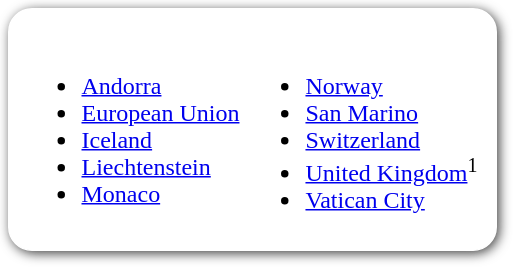<table style=" border-radius:1em; box-shadow: 0.1em 0.1em 0.5em rgba(0,0,0,0.75);; background-color: white; border: 1px solid white; padding: 5px;">
<tr style="vertical-align:top;">
<td><br><ul><li> <a href='#'>Andorra</a></li><li> <a href='#'>European Union</a></li><li> <a href='#'>Iceland</a></li><li> <a href='#'>Liechtenstein</a></li><li> <a href='#'>Monaco</a></li></ul></td>
<td valign=top><br><ul><li> <a href='#'>Norway</a></li><li> <a href='#'>San Marino</a></li><li> <a href='#'>Switzerland</a></li><li> <a href='#'>United Kingdom</a><sup>1</sup></li><li> <a href='#'>Vatican City</a></li></ul></td>
<td></td>
</tr>
</table>
